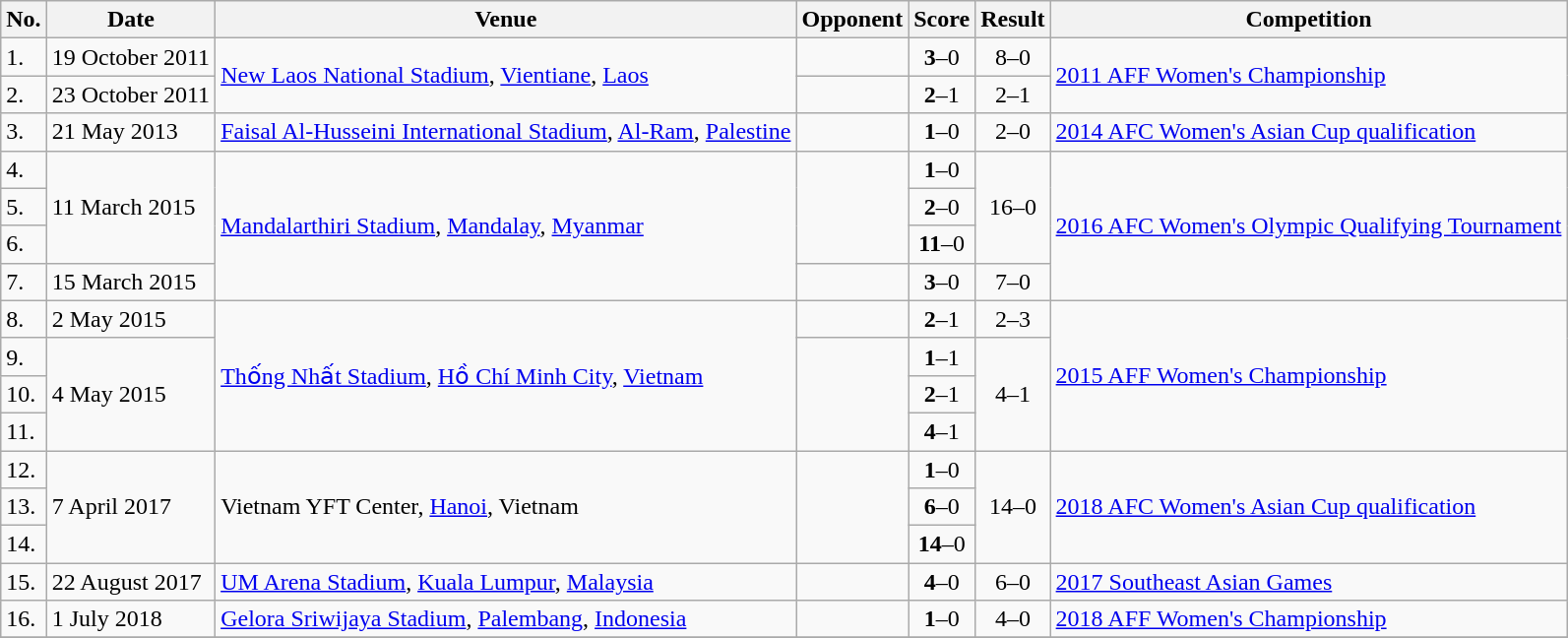<table class="wikitable">
<tr>
<th>No.</th>
<th>Date</th>
<th>Venue</th>
<th>Opponent</th>
<th>Score</th>
<th>Result</th>
<th>Competition</th>
</tr>
<tr>
<td>1.</td>
<td>19 October 2011</td>
<td rowspan=2><a href='#'>New Laos National Stadium</a>, <a href='#'>Vientiane</a>, <a href='#'>Laos</a></td>
<td></td>
<td align=center><strong>3</strong>–0</td>
<td align=center>8–0</td>
<td rowspan=2><a href='#'>2011 AFF Women's Championship</a></td>
</tr>
<tr>
<td>2.</td>
<td>23 October 2011</td>
<td></td>
<td align=center><strong>2</strong>–1</td>
<td align=center>2–1</td>
</tr>
<tr>
<td>3.</td>
<td>21 May 2013</td>
<td><a href='#'>Faisal Al-Husseini International Stadium</a>, <a href='#'>Al-Ram</a>, <a href='#'>Palestine</a></td>
<td></td>
<td align=center><strong>1</strong>–0</td>
<td align=center>2–0</td>
<td><a href='#'>2014 AFC Women's Asian Cup qualification</a></td>
</tr>
<tr>
<td>4.</td>
<td rowspan=3>11 March 2015</td>
<td rowspan=4><a href='#'>Mandalarthiri Stadium</a>, <a href='#'>Mandalay</a>, <a href='#'>Myanmar</a></td>
<td rowspan=3></td>
<td align=center><strong>1</strong>–0</td>
<td rowspan=3 align=center>16–0</td>
<td rowspan=4><a href='#'>2016 AFC Women's Olympic Qualifying Tournament</a></td>
</tr>
<tr>
<td>5.</td>
<td align=center><strong>2</strong>–0</td>
</tr>
<tr>
<td>6.</td>
<td align=center><strong>11</strong>–0</td>
</tr>
<tr>
<td>7.</td>
<td>15 March 2015</td>
<td></td>
<td align=center><strong>3</strong>–0</td>
<td align=center>7–0</td>
</tr>
<tr>
<td>8.</td>
<td>2 May 2015</td>
<td rowspan=4><a href='#'>Thống Nhất Stadium</a>, <a href='#'>Hồ Chí Minh City</a>, <a href='#'>Vietnam</a></td>
<td></td>
<td align=center><strong>2</strong>–1</td>
<td align=center>2–3</td>
<td rowspan=4><a href='#'>2015 AFF Women's Championship</a></td>
</tr>
<tr>
<td>9.</td>
<td rowspan=3>4 May 2015</td>
<td rowspan=3></td>
<td align=center><strong>1</strong>–1</td>
<td rowspan=3 align=center>4–1</td>
</tr>
<tr>
<td>10.</td>
<td align=center><strong>2</strong>–1</td>
</tr>
<tr>
<td>11.</td>
<td align=center><strong>4</strong>–1</td>
</tr>
<tr>
<td>12.</td>
<td rowspan=3>7 April 2017</td>
<td rowspan=3>Vietnam YFT Center, <a href='#'>Hanoi</a>, Vietnam</td>
<td rowspan=3></td>
<td align=center><strong>1</strong>–0</td>
<td rowspan=3 align=center>14–0</td>
<td rowspan=3><a href='#'>2018 AFC Women's Asian Cup qualification</a></td>
</tr>
<tr>
<td>13.</td>
<td align=center><strong>6</strong>–0</td>
</tr>
<tr>
<td>14.</td>
<td align=center><strong>14</strong>–0</td>
</tr>
<tr>
<td>15.</td>
<td>22 August 2017</td>
<td><a href='#'>UM Arena Stadium</a>, <a href='#'>Kuala Lumpur</a>, <a href='#'>Malaysia</a></td>
<td></td>
<td align=center><strong>4</strong>–0</td>
<td align=center>6–0</td>
<td><a href='#'>2017 Southeast Asian Games</a></td>
</tr>
<tr>
<td>16.</td>
<td>1 July 2018</td>
<td><a href='#'>Gelora Sriwijaya Stadium</a>, <a href='#'>Palembang</a>, <a href='#'>Indonesia</a></td>
<td></td>
<td align=center><strong>1</strong>–0</td>
<td align=center>4–0</td>
<td><a href='#'>2018 AFF Women's Championship</a></td>
</tr>
<tr>
</tr>
</table>
